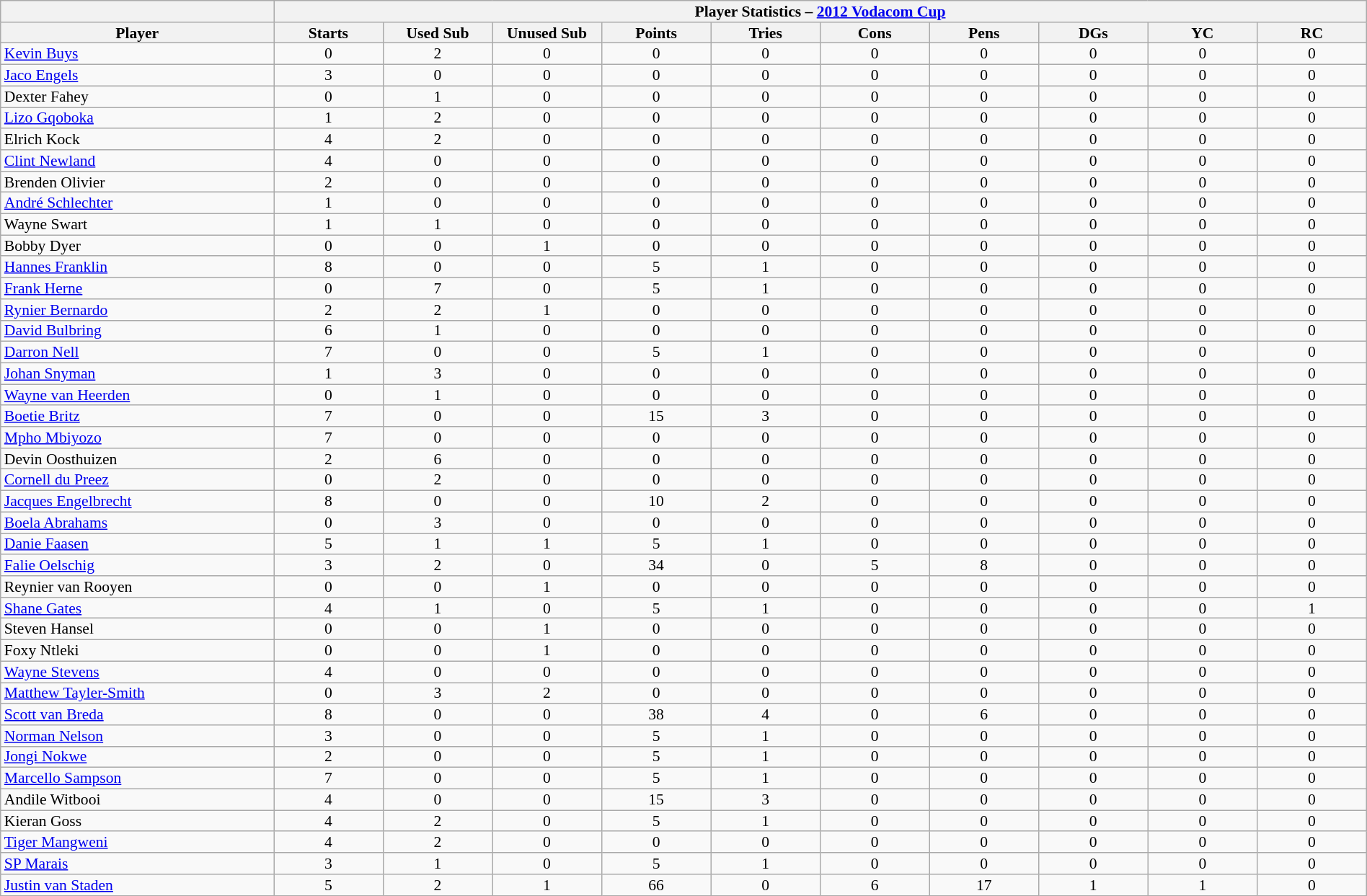<table class="wikitable sortable"  style="text-align:center; line-height:90%; font-size:90%; width:100%;">
<tr>
<th></th>
<th colspan=10>Player Statistics – <a href='#'>2012 Vodacom Cup</a></th>
</tr>
<tr>
<th style="width:20%;">Player</th>
<th style="width:8%;">Starts</th>
<th style="width:8%;">Used Sub</th>
<th style="width:8%;">Unused Sub</th>
<th style="width:8%;">Points</th>
<th style="width:8%;">Tries</th>
<th style="width:8%;">Cons</th>
<th style="width:8%;">Pens</th>
<th style="width:8%;">DGs</th>
<th style="width:8%;">YC</th>
<th style="width:8%;">RC<br></th>
</tr>
<tr>
<td align=left><a href='#'>Kevin Buys</a></td>
<td>0</td>
<td>2</td>
<td>0</td>
<td>0</td>
<td>0</td>
<td>0</td>
<td>0</td>
<td>0</td>
<td>0</td>
<td>0</td>
</tr>
<tr>
<td align=left><a href='#'>Jaco Engels</a></td>
<td>3</td>
<td>0</td>
<td>0</td>
<td>0</td>
<td>0</td>
<td>0</td>
<td>0</td>
<td>0</td>
<td>0</td>
<td>0</td>
</tr>
<tr>
<td align=left>Dexter Fahey</td>
<td>0</td>
<td>1</td>
<td>0</td>
<td>0</td>
<td>0</td>
<td>0</td>
<td>0</td>
<td>0</td>
<td>0</td>
<td>0</td>
</tr>
<tr>
<td align=left><a href='#'>Lizo Gqoboka</a></td>
<td>1</td>
<td>2</td>
<td>0</td>
<td>0</td>
<td>0</td>
<td>0</td>
<td>0</td>
<td>0</td>
<td>0</td>
<td>0</td>
</tr>
<tr>
<td align=left>Elrich Kock</td>
<td>4</td>
<td>2</td>
<td>0</td>
<td>0</td>
<td>0</td>
<td>0</td>
<td>0</td>
<td>0</td>
<td>0</td>
<td>0</td>
</tr>
<tr>
<td align=left><a href='#'>Clint Newland</a></td>
<td>4</td>
<td>0</td>
<td>0</td>
<td>0</td>
<td>0</td>
<td>0</td>
<td>0</td>
<td>0</td>
<td>0</td>
<td>0</td>
</tr>
<tr>
<td align=left>Brenden Olivier</td>
<td>2</td>
<td>0</td>
<td>0</td>
<td>0</td>
<td>0</td>
<td>0</td>
<td>0</td>
<td>0</td>
<td>0</td>
<td>0</td>
</tr>
<tr>
<td align=left><a href='#'>André Schlechter</a></td>
<td>1</td>
<td>0</td>
<td>0</td>
<td>0</td>
<td>0</td>
<td>0</td>
<td>0</td>
<td>0</td>
<td>0</td>
<td>0</td>
</tr>
<tr>
<td align=left>Wayne Swart</td>
<td>1</td>
<td>1</td>
<td>0</td>
<td>0</td>
<td>0</td>
<td>0</td>
<td>0</td>
<td>0</td>
<td>0</td>
<td>0</td>
</tr>
<tr>
<td align=left>Bobby Dyer</td>
<td>0</td>
<td>0</td>
<td>1</td>
<td>0</td>
<td>0</td>
<td>0</td>
<td>0</td>
<td>0</td>
<td>0</td>
<td>0</td>
</tr>
<tr>
<td align=left><a href='#'>Hannes Franklin</a></td>
<td>8</td>
<td>0</td>
<td>0</td>
<td>5</td>
<td>1</td>
<td>0</td>
<td>0</td>
<td>0</td>
<td>0</td>
<td>0</td>
</tr>
<tr>
<td align=left><a href='#'>Frank Herne</a></td>
<td>0</td>
<td>7</td>
<td>0</td>
<td>5</td>
<td>1</td>
<td>0</td>
<td>0</td>
<td>0</td>
<td>0</td>
<td>0</td>
</tr>
<tr>
<td align=left><a href='#'>Rynier Bernardo</a></td>
<td>2</td>
<td>2</td>
<td>1</td>
<td>0</td>
<td>0</td>
<td>0</td>
<td>0</td>
<td>0</td>
<td>0</td>
<td>0</td>
</tr>
<tr>
<td align=left><a href='#'>David Bulbring</a></td>
<td>6</td>
<td>1</td>
<td>0</td>
<td>0</td>
<td>0</td>
<td>0</td>
<td>0</td>
<td>0</td>
<td>0</td>
<td>0</td>
</tr>
<tr>
<td align=left><a href='#'>Darron Nell</a></td>
<td>7</td>
<td>0</td>
<td>0</td>
<td>5</td>
<td>1</td>
<td>0</td>
<td>0</td>
<td>0</td>
<td>0</td>
<td>0</td>
</tr>
<tr>
<td align=left><a href='#'>Johan Snyman</a></td>
<td>1</td>
<td>3</td>
<td>0</td>
<td>0</td>
<td>0</td>
<td>0</td>
<td>0</td>
<td>0</td>
<td>0</td>
<td>0</td>
</tr>
<tr>
<td align=left><a href='#'>Wayne van Heerden</a></td>
<td>0</td>
<td>1</td>
<td>0</td>
<td>0</td>
<td>0</td>
<td>0</td>
<td>0</td>
<td>0</td>
<td>0</td>
<td>0</td>
</tr>
<tr>
<td align=left><a href='#'>Boetie Britz</a></td>
<td>7</td>
<td>0</td>
<td>0</td>
<td>15</td>
<td>3</td>
<td>0</td>
<td>0</td>
<td>0</td>
<td>0</td>
<td>0</td>
</tr>
<tr>
<td align=left><a href='#'>Mpho Mbiyozo</a></td>
<td>7</td>
<td>0</td>
<td>0</td>
<td>0</td>
<td>0</td>
<td>0</td>
<td>0</td>
<td>0</td>
<td>0</td>
<td>0</td>
</tr>
<tr>
<td align=left>Devin Oosthuizen</td>
<td>2</td>
<td>6</td>
<td>0</td>
<td>0</td>
<td>0</td>
<td>0</td>
<td>0</td>
<td>0</td>
<td>0</td>
<td>0</td>
</tr>
<tr>
<td align=left><a href='#'>Cornell du Preez</a></td>
<td>0</td>
<td>2</td>
<td>0</td>
<td>0</td>
<td>0</td>
<td>0</td>
<td>0</td>
<td>0</td>
<td>0</td>
<td>0</td>
</tr>
<tr>
<td align=left><a href='#'>Jacques Engelbrecht</a></td>
<td>8</td>
<td>0</td>
<td>0</td>
<td>10</td>
<td>2</td>
<td>0</td>
<td>0</td>
<td>0</td>
<td>0</td>
<td>0</td>
</tr>
<tr>
<td align=left><a href='#'>Boela Abrahams</a></td>
<td>0</td>
<td>3</td>
<td>0</td>
<td>0</td>
<td>0</td>
<td>0</td>
<td>0</td>
<td>0</td>
<td>0</td>
<td>0</td>
</tr>
<tr>
<td align=left><a href='#'>Danie Faasen</a></td>
<td>5</td>
<td>1</td>
<td>1</td>
<td>5</td>
<td>1</td>
<td>0</td>
<td>0</td>
<td>0</td>
<td>0</td>
<td>0</td>
</tr>
<tr>
<td align=left><a href='#'>Falie Oelschig</a></td>
<td>3</td>
<td>2</td>
<td>0</td>
<td>34</td>
<td>0</td>
<td>5</td>
<td>8</td>
<td>0</td>
<td>0</td>
<td>0</td>
</tr>
<tr>
<td align=left>Reynier van Rooyen</td>
<td>0</td>
<td>0</td>
<td>1</td>
<td>0</td>
<td>0</td>
<td>0</td>
<td>0</td>
<td>0</td>
<td>0</td>
<td>0</td>
</tr>
<tr>
<td align=left><a href='#'>Shane Gates</a></td>
<td>4</td>
<td>1</td>
<td>0</td>
<td>5</td>
<td>1</td>
<td>0</td>
<td>0</td>
<td>0</td>
<td>0</td>
<td>1</td>
</tr>
<tr>
<td align=left>Steven Hansel</td>
<td>0</td>
<td>0</td>
<td>1</td>
<td>0</td>
<td>0</td>
<td>0</td>
<td>0</td>
<td>0</td>
<td>0</td>
<td>0</td>
</tr>
<tr>
<td align=left>Foxy Ntleki</td>
<td>0</td>
<td>0</td>
<td>1</td>
<td>0</td>
<td>0</td>
<td>0</td>
<td>0</td>
<td>0</td>
<td>0</td>
<td>0</td>
</tr>
<tr>
<td align=left><a href='#'>Wayne Stevens</a></td>
<td>4</td>
<td>0</td>
<td>0</td>
<td>0</td>
<td>0</td>
<td>0</td>
<td>0</td>
<td>0</td>
<td>0</td>
<td>0</td>
</tr>
<tr>
<td align=left><a href='#'>Matthew Tayler-Smith</a></td>
<td>0</td>
<td>3</td>
<td>2</td>
<td>0</td>
<td>0</td>
<td>0</td>
<td>0</td>
<td>0</td>
<td>0</td>
<td>0</td>
</tr>
<tr>
<td align=left><a href='#'>Scott van Breda</a></td>
<td>8</td>
<td>0</td>
<td>0</td>
<td>38</td>
<td>4</td>
<td>0</td>
<td>6</td>
<td>0</td>
<td>0</td>
<td>0</td>
</tr>
<tr>
<td align=left><a href='#'>Norman Nelson</a></td>
<td>3</td>
<td>0</td>
<td>0</td>
<td>5</td>
<td>1</td>
<td>0</td>
<td>0</td>
<td>0</td>
<td>0</td>
<td>0</td>
</tr>
<tr>
<td align=left><a href='#'>Jongi Nokwe</a></td>
<td>2</td>
<td>0</td>
<td>0</td>
<td>5</td>
<td>1</td>
<td>0</td>
<td>0</td>
<td>0</td>
<td>0</td>
<td>0</td>
</tr>
<tr>
<td align=left><a href='#'>Marcello Sampson</a></td>
<td>7</td>
<td>0</td>
<td>0</td>
<td>5</td>
<td>1</td>
<td>0</td>
<td>0</td>
<td>0</td>
<td>0</td>
<td>0</td>
</tr>
<tr>
<td align=left>Andile Witbooi</td>
<td>4</td>
<td>0</td>
<td>0</td>
<td>15</td>
<td>3</td>
<td>0</td>
<td>0</td>
<td>0</td>
<td>0</td>
<td>0</td>
</tr>
<tr>
<td align=left>Kieran Goss</td>
<td>4</td>
<td>2</td>
<td>0</td>
<td>5</td>
<td>1</td>
<td>0</td>
<td>0</td>
<td>0</td>
<td>0</td>
<td>0</td>
</tr>
<tr>
<td align=left><a href='#'>Tiger Mangweni</a></td>
<td>4</td>
<td>2</td>
<td>0</td>
<td>0</td>
<td>0</td>
<td>0</td>
<td>0</td>
<td>0</td>
<td>0</td>
<td>0</td>
</tr>
<tr>
<td align=left><a href='#'>SP Marais</a></td>
<td>3</td>
<td>1</td>
<td>0</td>
<td>5</td>
<td>1</td>
<td>0</td>
<td>0</td>
<td>0</td>
<td>0</td>
<td>0</td>
</tr>
<tr>
<td align=left><a href='#'>Justin van Staden</a></td>
<td>5</td>
<td>2</td>
<td>1</td>
<td>66</td>
<td>0</td>
<td>6</td>
<td>17</td>
<td>1</td>
<td>1</td>
<td>0</td>
</tr>
</table>
